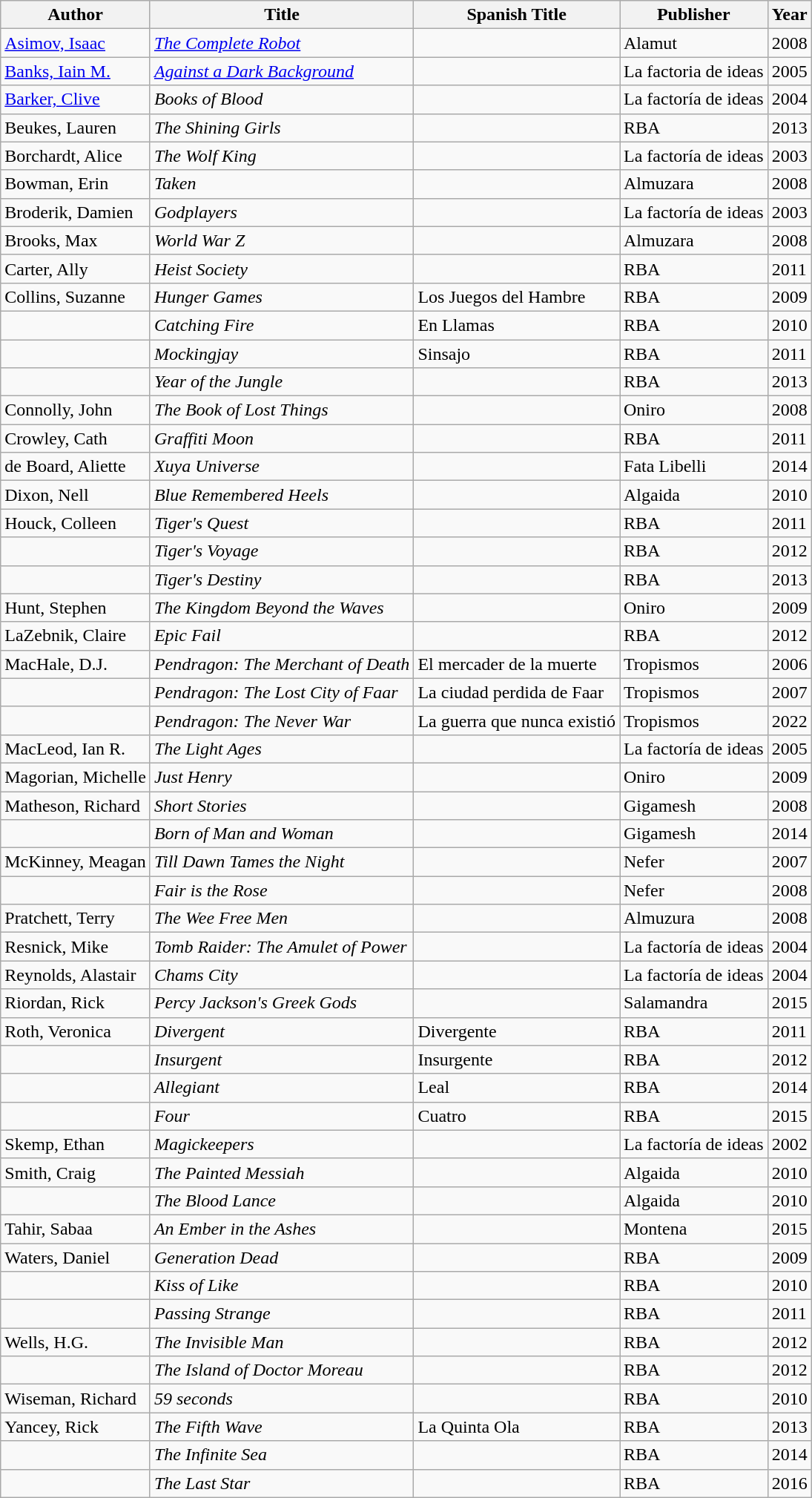<table class="wikitable">
<tr>
<th>Author</th>
<th>Title</th>
<th>Spanish Title</th>
<th>Publisher</th>
<th>Year</th>
</tr>
<tr>
<td><a href='#'>Asimov, Isaac</a></td>
<td><em><a href='#'>The Complete Robot</a></em></td>
<td></td>
<td>Alamut</td>
<td>2008</td>
</tr>
<tr>
<td><a href='#'>Banks, Iain M.</a></td>
<td><em><a href='#'>Against a Dark Background</a></em></td>
<td></td>
<td>La factoria de ideas</td>
<td>2005</td>
</tr>
<tr>
<td><a href='#'>Barker, Clive</a></td>
<td><em>Books of Blood</em></td>
<td></td>
<td>La factoría de ideas</td>
<td>2004</td>
</tr>
<tr>
<td>Beukes, Lauren</td>
<td><em>The Shining Girls</em></td>
<td></td>
<td>RBA</td>
<td>2013</td>
</tr>
<tr>
<td>Borchardt, Alice</td>
<td><em>The Wolf King</em></td>
<td></td>
<td>La factoría de ideas</td>
<td>2003</td>
</tr>
<tr>
<td>Bowman, Erin</td>
<td><em>Taken</em></td>
<td></td>
<td>Almuzara</td>
<td>2008</td>
</tr>
<tr>
<td>Broderik, Damien</td>
<td><em>Godplayers</em></td>
<td></td>
<td>La factoría de ideas</td>
<td>2003</td>
</tr>
<tr>
<td>Brooks, Max</td>
<td><em>World War Z</em></td>
<td></td>
<td>Almuzara</td>
<td>2008</td>
</tr>
<tr>
<td>Carter, Ally</td>
<td><em>Heist Society</em></td>
<td></td>
<td>RBA</td>
<td>2011</td>
</tr>
<tr>
<td>Collins, Suzanne</td>
<td><em>Hunger Games</em></td>
<td>Los Juegos del Hambre</td>
<td>RBA</td>
<td>2009</td>
</tr>
<tr>
<td></td>
<td><em>Catching Fire</em></td>
<td>En Llamas</td>
<td>RBA</td>
<td>2010</td>
</tr>
<tr>
<td></td>
<td><em>Mockingjay</em></td>
<td>Sinsajo</td>
<td>RBA</td>
<td>2011</td>
</tr>
<tr>
<td></td>
<td><em>Year of the Jungle</em></td>
<td></td>
<td>RBA</td>
<td>2013</td>
</tr>
<tr>
<td>Connolly, John</td>
<td><em>The Book of Lost Things</em></td>
<td></td>
<td>Oniro</td>
<td>2008</td>
</tr>
<tr>
<td>Crowley, Cath</td>
<td><em>Graffiti Moon</em></td>
<td></td>
<td>RBA</td>
<td>2011</td>
</tr>
<tr>
<td>de Board, Aliette</td>
<td><em>Xuya Universe</em></td>
<td></td>
<td>Fata Libelli</td>
<td>2014</td>
</tr>
<tr>
<td>Dixon, Nell</td>
<td><em>Blue Remembered Heels</em></td>
<td></td>
<td>Algaida</td>
<td>2010</td>
</tr>
<tr>
<td>Houck, Colleen</td>
<td><em>Tiger's Quest</em></td>
<td></td>
<td>RBA</td>
<td>2011</td>
</tr>
<tr>
<td></td>
<td><em>Tiger's Voyage</em></td>
<td></td>
<td>RBA</td>
<td>2012</td>
</tr>
<tr>
<td></td>
<td><em>Tiger's Destiny</em></td>
<td></td>
<td>RBA</td>
<td>2013</td>
</tr>
<tr>
<td>Hunt, Stephen</td>
<td><em>The Kingdom Beyond the Waves</em></td>
<td></td>
<td>Oniro</td>
<td>2009</td>
</tr>
<tr>
<td>LaZebnik, Claire</td>
<td><em>Epic Fail</em></td>
<td></td>
<td>RBA</td>
<td>2012</td>
</tr>
<tr>
<td>MacHale, D.J.</td>
<td><em>Pendragon: The Merchant of Death</em></td>
<td>El mercader de la muerte</td>
<td>Tropismos</td>
<td>2006</td>
</tr>
<tr>
<td></td>
<td><em>Pendragon: The Lost City of Faar</em></td>
<td>La ciudad perdida de Faar</td>
<td>Tropismos</td>
<td>2007</td>
</tr>
<tr>
<td></td>
<td><em>Pendragon: The Never War</em></td>
<td>La guerra que nunca existió</td>
<td>Tropismos</td>
<td>2022</td>
</tr>
<tr>
<td>MacLeod, Ian R.</td>
<td><em>The Light Ages</em></td>
<td></td>
<td>La factoría de ideas</td>
<td>2005</td>
</tr>
<tr>
<td>Magorian, Michelle</td>
<td><em>Just Henry</em></td>
<td></td>
<td>Oniro</td>
<td>2009</td>
</tr>
<tr>
<td>Matheson, Richard</td>
<td><em>Short Stories</em></td>
<td></td>
<td>Gigamesh</td>
<td>2008</td>
</tr>
<tr>
<td></td>
<td><em>Born of Man and Woman</em></td>
<td></td>
<td>Gigamesh</td>
<td>2014</td>
</tr>
<tr>
<td>McKinney, Meagan</td>
<td><em>Till Dawn Tames the Night</em></td>
<td></td>
<td>Nefer</td>
<td>2007</td>
</tr>
<tr>
<td></td>
<td><em>Fair is the Rose</em></td>
<td></td>
<td>Nefer</td>
<td>2008</td>
</tr>
<tr>
<td>Pratchett, Terry</td>
<td><em>The Wee Free Men</em></td>
<td></td>
<td>Almuzura</td>
<td>2008</td>
</tr>
<tr>
<td>Resnick, Mike</td>
<td><em>Tomb Raider: The Amulet of Power</em></td>
<td></td>
<td>La factoría de ideas</td>
<td>2004</td>
</tr>
<tr>
<td>Reynolds, Alastair</td>
<td><em>Chams City</em></td>
<td></td>
<td>La factoría de ideas</td>
<td>2004</td>
</tr>
<tr>
<td>Riordan, Rick</td>
<td><em>Percy Jackson's Greek Gods</em></td>
<td></td>
<td>Salamandra</td>
<td>2015</td>
</tr>
<tr>
<td>Roth, Veronica</td>
<td><em>Divergent</em></td>
<td>Divergente</td>
<td>RBA</td>
<td>2011</td>
</tr>
<tr>
<td></td>
<td><em>Insurgent</em></td>
<td>Insurgente</td>
<td>RBA</td>
<td>2012</td>
</tr>
<tr>
<td></td>
<td><em>Allegiant</em></td>
<td>Leal</td>
<td>RBA</td>
<td>2014</td>
</tr>
<tr>
<td></td>
<td><em>Four</em></td>
<td>Cuatro</td>
<td>RBA</td>
<td>2015</td>
</tr>
<tr>
<td>Skemp, Ethan</td>
<td><em>Magickeepers</em></td>
<td></td>
<td>La factoría de ideas</td>
<td>2002</td>
</tr>
<tr>
<td>Smith, Craig</td>
<td><em>The Painted Messiah</em></td>
<td></td>
<td>Algaida</td>
<td>2010</td>
</tr>
<tr>
<td></td>
<td><em>The Blood Lance</em></td>
<td></td>
<td>Algaida</td>
<td>2010</td>
</tr>
<tr>
<td>Tahir, Sabaa</td>
<td><em>An Ember in the Ashes</em></td>
<td></td>
<td>Montena</td>
<td>2015</td>
</tr>
<tr>
<td>Waters, Daniel</td>
<td><em>Generation Dead</em></td>
<td></td>
<td>RBA</td>
<td>2009</td>
</tr>
<tr>
<td></td>
<td><em>Kiss of Like</em></td>
<td></td>
<td>RBA</td>
<td>2010</td>
</tr>
<tr>
<td></td>
<td><em>Passing Strange</em></td>
<td></td>
<td>RBA</td>
<td>2011</td>
</tr>
<tr>
<td>Wells, H.G.</td>
<td><em>The Invisible Man</em></td>
<td></td>
<td>RBA</td>
<td>2012</td>
</tr>
<tr>
<td></td>
<td><em>The Island of Doctor Moreau</em></td>
<td></td>
<td>RBA</td>
<td>2012</td>
</tr>
<tr>
<td>Wiseman, Richard</td>
<td><em>59 seconds</em></td>
<td></td>
<td>RBA</td>
<td>2010</td>
</tr>
<tr>
<td>Yancey, Rick</td>
<td><em>The Fifth Wave</em></td>
<td>La Quinta Ola</td>
<td>RBA</td>
<td>2013</td>
</tr>
<tr>
<td></td>
<td><em>The Infinite Sea</em></td>
<td></td>
<td>RBA</td>
<td>2014</td>
</tr>
<tr>
<td></td>
<td><em>The Last Star</em></td>
<td></td>
<td>RBA</td>
<td>2016</td>
</tr>
</table>
